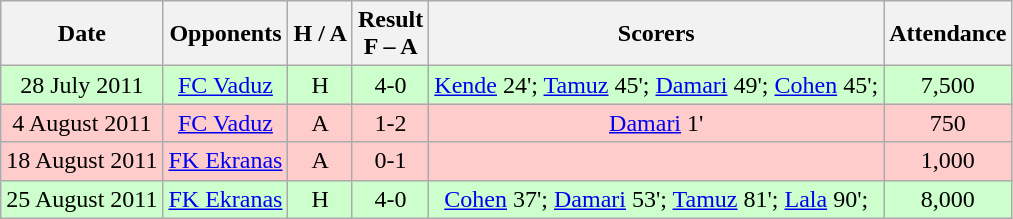<table class="wikitable" style="text-align:center">
<tr>
<th>Date</th>
<th>Opponents</th>
<th>H / A</th>
<th>Result<br>F – A</th>
<th>Scorers</th>
<th>Attendance</th>
</tr>
<tr bgcolor="#ccffcc">
<td>28 July 2011</td>
<td> <a href='#'>FC Vaduz</a></td>
<td>H</td>
<td>4-0</td>
<td><a href='#'>Kende</a> 24'; <a href='#'>Tamuz</a> 45'; <a href='#'>Damari</a> 49'; <a href='#'>Cohen</a> 45';</td>
<td>7,500</td>
</tr>
<tr bgcolor="#ffcccc">
<td>4 August 2011</td>
<td> <a href='#'>FC Vaduz</a></td>
<td>A</td>
<td>1-2</td>
<td><a href='#'>Damari</a> 1'</td>
<td>750</td>
</tr>
<tr bgcolor="#ffcccc">
<td>18 August 2011</td>
<td> <a href='#'>FK Ekranas</a></td>
<td>A</td>
<td>0-1</td>
<td></td>
<td>1,000</td>
</tr>
<tr bgcolor="#ccffcc">
<td>25 August 2011</td>
<td> <a href='#'>FK Ekranas</a></td>
<td>H</td>
<td>4-0</td>
<td><a href='#'>Cohen</a> 37'; <a href='#'>Damari</a> 53'; <a href='#'>Tamuz</a> 81'; <a href='#'>Lala</a> 90';</td>
<td>8,000</td>
</tr>
</table>
